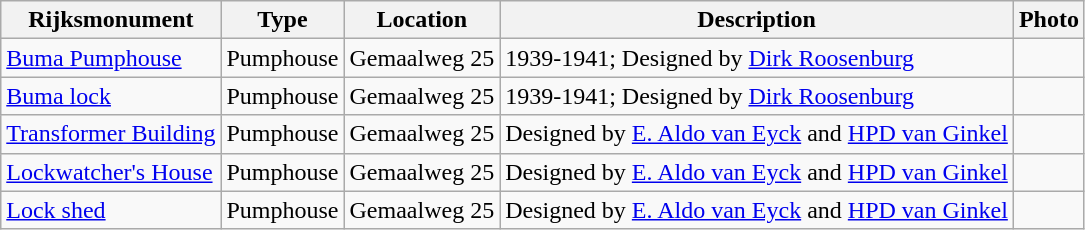<table class="wikitable">
<tr>
<th>Rijksmonument</th>
<th>Type</th>
<th>Location</th>
<th>Description</th>
<th>Photo</th>
</tr>
<tr>
<td><a href='#'>Buma Pumphouse</a><br></td>
<td>Pumphouse</td>
<td>Gemaalweg 25</td>
<td>1939-1941; Designed by <a href='#'>Dirk Roosenburg</a></td>
<td></td>
</tr>
<tr>
<td><a href='#'>Buma lock</a><br></td>
<td>Pumphouse</td>
<td>Gemaalweg 25</td>
<td>1939-1941; Designed by <a href='#'>Dirk Roosenburg</a></td>
<td></td>
</tr>
<tr>
<td><a href='#'>Transformer Building</a><br></td>
<td>Pumphouse</td>
<td>Gemaalweg 25</td>
<td>Designed by <a href='#'>E. Aldo van Eyck</a> and <a href='#'>HPD van Ginkel</a></td>
<td></td>
</tr>
<tr>
<td><a href='#'>Lockwatcher's House</a><br></td>
<td>Pumphouse</td>
<td>Gemaalweg 25</td>
<td>Designed by <a href='#'>E. Aldo van Eyck</a> and <a href='#'>HPD van Ginkel</a></td>
<td></td>
</tr>
<tr>
<td><a href='#'>Lock shed</a><br></td>
<td>Pumphouse</td>
<td>Gemaalweg 25</td>
<td>Designed by <a href='#'>E. Aldo van Eyck</a> and <a href='#'>HPD van Ginkel</a></td>
<td></td>
</tr>
</table>
